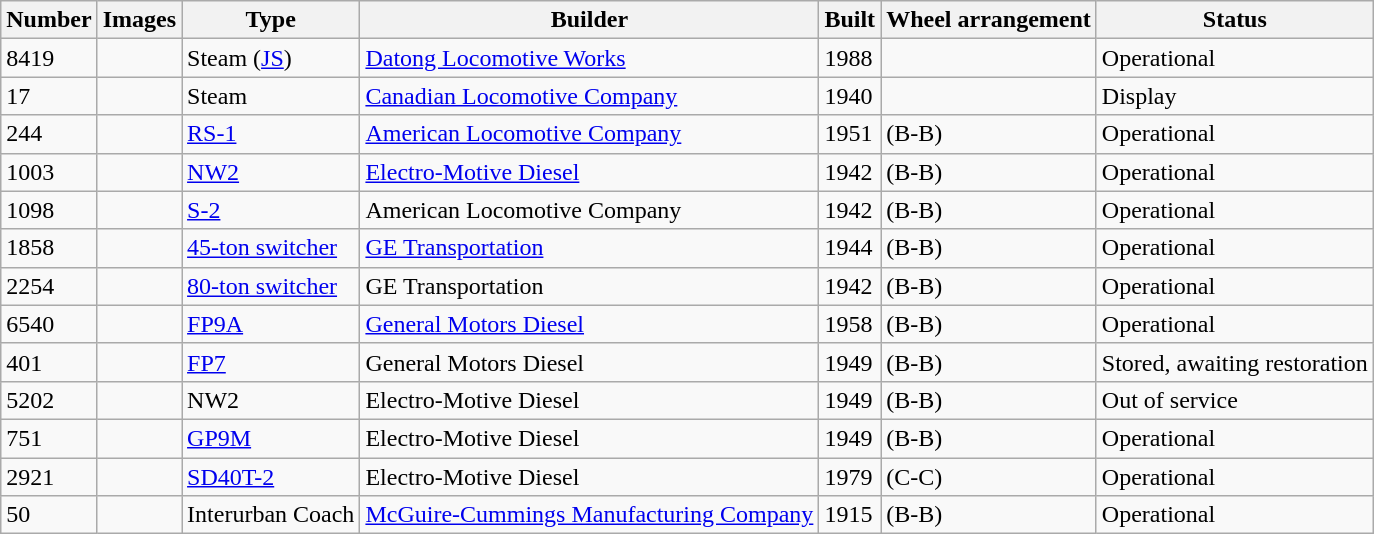<table class="wikitable">
<tr>
<th>Number</th>
<th>Images</th>
<th>Type</th>
<th>Builder</th>
<th>Built</th>
<th>Wheel arrangement</th>
<th>Status</th>
</tr>
<tr>
<td>8419</td>
<td></td>
<td>Steam (<a href='#'>JS</a>)</td>
<td><a href='#'>Datong Locomotive Works</a></td>
<td>1988</td>
<td></td>
<td>Operational</td>
</tr>
<tr>
<td>17</td>
<td></td>
<td>Steam</td>
<td><a href='#'>Canadian Locomotive Company</a></td>
<td>1940</td>
<td></td>
<td>Display</td>
</tr>
<tr>
<td>244</td>
<td></td>
<td><a href='#'>RS-1</a></td>
<td><a href='#'>American Locomotive Company</a></td>
<td>1951</td>
<td>(B-B)</td>
<td>Operational</td>
</tr>
<tr>
<td>1003</td>
<td></td>
<td><a href='#'>NW2</a></td>
<td><a href='#'>Electro-Motive Diesel</a></td>
<td>1942</td>
<td>(B-B)</td>
<td>Operational</td>
</tr>
<tr>
<td>1098</td>
<td></td>
<td><a href='#'>S-2</a></td>
<td>American Locomotive Company</td>
<td>1942</td>
<td>(B-B)</td>
<td>Operational</td>
</tr>
<tr>
<td>1858</td>
<td></td>
<td><a href='#'>45-ton switcher</a></td>
<td><a href='#'>GE Transportation</a></td>
<td>1944</td>
<td>(B-B)</td>
<td>Operational</td>
</tr>
<tr>
<td>2254</td>
<td></td>
<td><a href='#'>80-ton switcher</a></td>
<td>GE Transportation</td>
<td>1942</td>
<td>(B-B)</td>
<td>Operational</td>
</tr>
<tr>
<td>6540</td>
<td></td>
<td><a href='#'>FP9A</a></td>
<td><a href='#'>General Motors Diesel</a></td>
<td>1958</td>
<td>(B-B)</td>
<td>Operational</td>
</tr>
<tr>
<td>401</td>
<td></td>
<td><a href='#'>FP7</a></td>
<td>General Motors Diesel</td>
<td>1949</td>
<td>(B-B)</td>
<td>Stored, awaiting restoration</td>
</tr>
<tr>
<td>5202</td>
<td></td>
<td>NW2</td>
<td>Electro-Motive Diesel</td>
<td>1949</td>
<td>(B-B)</td>
<td>Out of service</td>
</tr>
<tr>
<td>751</td>
<td></td>
<td><a href='#'>GP9M</a></td>
<td>Electro-Motive Diesel</td>
<td>1949</td>
<td>(B-B)</td>
<td>Operational</td>
</tr>
<tr>
<td>2921</td>
<td></td>
<td><a href='#'>SD40T-2</a></td>
<td>Electro-Motive Diesel</td>
<td>1979</td>
<td>(C-C)</td>
<td>Operational</td>
</tr>
<tr>
<td>50</td>
<td></td>
<td>Interurban Coach</td>
<td><a href='#'>McGuire-Cummings Manufacturing Company</a></td>
<td>1915</td>
<td>(B-B)</td>
<td>Operational</td>
</tr>
</table>
